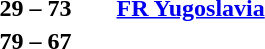<table style="text-align:center">
<tr>
<th width=200></th>
<th width=100></th>
<th width=200></th>
</tr>
<tr>
<td align=right></td>
<td><strong>29 – 73</strong></td>
<td align=left><strong> <a href='#'>FR Yugoslavia</a></strong></td>
</tr>
<tr>
<td align=right><strong></strong></td>
<td><strong>79 – 67</strong></td>
<td align=left></td>
</tr>
</table>
